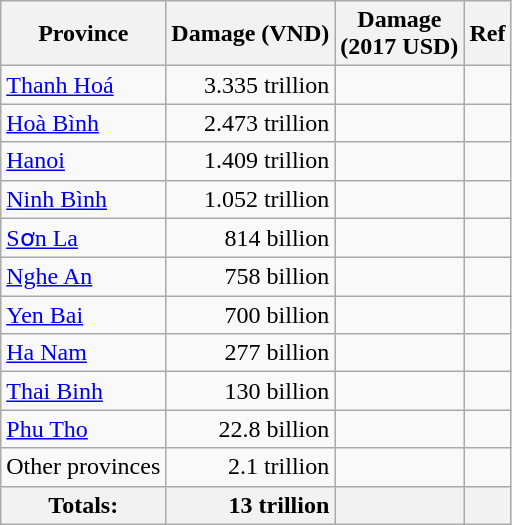<table class="wikitable sortable floatright">
<tr>
<th>Province</th>
<th>Damage (VND)</th>
<th>Damage<br>(2017 USD)</th>
<th class="unsortable">Ref</th>
</tr>
<tr style="text-align:right;">
<td sco"row" style="text-align: left;"><a href='#'>Thanh Hoá</a></td>
<td>3.335 trillion</td>
<td></td>
<td></td>
</tr>
<tr style="text-align:right;">
<td scope="row" style="text-align: left;"><a href='#'>Hoà Bình</a></td>
<td>2.473 trillion</td>
<td></td>
<td></td>
</tr>
<tr style="text-align:right;">
<td scope="row" style="text-align: left;"><a href='#'>Hanoi</a></td>
<td>1.409 trillion</td>
<td></td>
<td></td>
</tr>
<tr style="text-align:right;">
<td scope="row" style="text-align: left;"><a href='#'>Ninh Bình</a></td>
<td>1.052 trillion</td>
<td></td>
<td></td>
</tr>
<tr style="text-align:right;">
<td scope="row" style="text-align: left;"><a href='#'>Sơn La</a></td>
<td>814 billion</td>
<td></td>
<td></td>
</tr>
<tr style="text-align:right;">
<td scope="row" style="text-align: left;"><a href='#'>Nghe An</a></td>
<td>758 billion</td>
<td></td>
<td></td>
</tr>
<tr style="text-align:right;">
<td scope="row" style="text-align: left;"><a href='#'>Yen Bai</a></td>
<td>700 billion</td>
<td></td>
<td></td>
</tr>
<tr style="text-align:right;">
<td scope="row" style="text-align: left;"><a href='#'>Ha Nam</a></td>
<td>277 billion</td>
<td></td>
<td></td>
</tr>
<tr style="text-align:right;">
<td scope="row" style="text-align: left;"><a href='#'>Thai Binh</a></td>
<td>130 billion</td>
<td></td>
<td></td>
</tr>
<tr style="text-align:right;">
<td scope="row" style="text-align: left;"><a href='#'>Phu Tho</a></td>
<td>22.8 billion</td>
<td></td>
<td></td>
</tr>
<tr style="text-align:right;">
<td scope="row" style="text-align: left;">Other provinces</td>
<td>2.1 trillion</td>
<td></td>
<td></td>
</tr>
<tr class="sortbottom">
<th scope="row" style="text-align: lefit;">Totals:</th>
<th style="text-align:right;">13 trillion</th>
<th style="text-align:right;"></th>
<th></th>
</tr>
</table>
